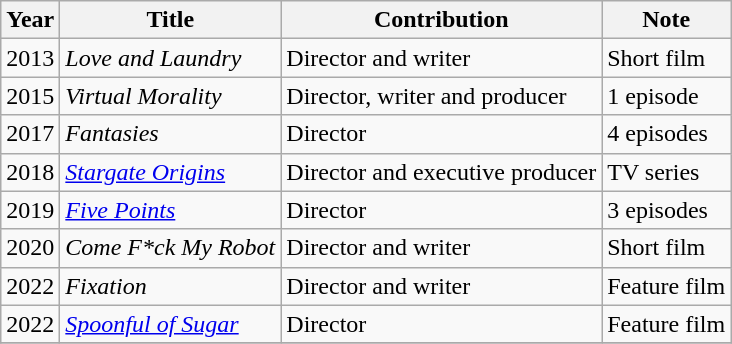<table class="wikitable sortable">
<tr>
<th>Year</th>
<th>Title</th>
<th>Contribution</th>
<th>Note</th>
</tr>
<tr>
<td>2013</td>
<td><em>Love and Laundry</em></td>
<td>Director and writer</td>
<td>Short film</td>
</tr>
<tr>
<td>2015</td>
<td><em>Virtual Morality</em></td>
<td>Director, writer and producer</td>
<td>1 episode</td>
</tr>
<tr>
<td>2017</td>
<td><em>Fantasies</em></td>
<td>Director</td>
<td>4 episodes</td>
</tr>
<tr>
<td>2018</td>
<td><em><a href='#'>Stargate Origins</a></em></td>
<td>Director and executive producer</td>
<td>TV series</td>
</tr>
<tr>
<td>2019</td>
<td><em><a href='#'>Five Points</a></em></td>
<td>Director</td>
<td>3 episodes</td>
</tr>
<tr>
<td>2020</td>
<td><em>Come F*ck My Robot</em></td>
<td>Director and writer</td>
<td>Short film</td>
</tr>
<tr>
<td>2022</td>
<td><em>Fixation</em></td>
<td>Director and writer</td>
<td>Feature film</td>
</tr>
<tr>
<td>2022</td>
<td><em><a href='#'>Spoonful of Sugar</a></em></td>
<td>Director</td>
<td>Feature film</td>
</tr>
<tr>
</tr>
</table>
